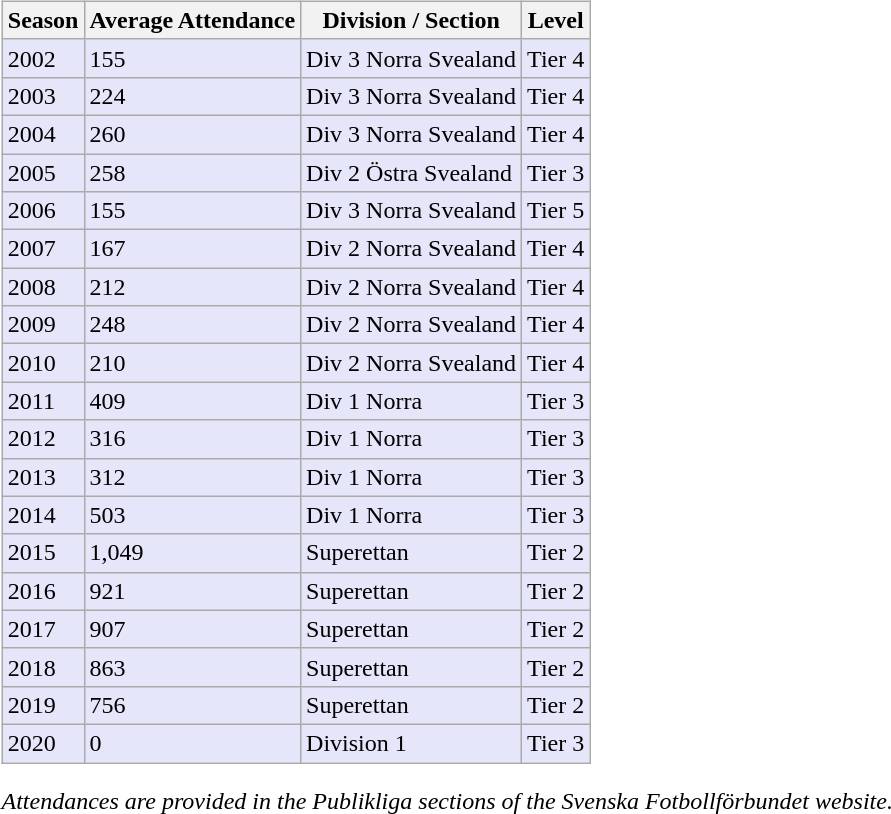<table>
<tr>
<td valign="top" width=0%><br><table class="wikitable">
<tr style="background:#f0f6fa;">
<th><strong>Season</strong></th>
<th><strong>Average Attendance</strong></th>
<th><strong>Division / Section</strong></th>
<th><strong>Level</strong></th>
</tr>
<tr>
<td style="background:#E6E6FA;">2002</td>
<td style="background:#E6E6FA;">155</td>
<td style="background:#E6E6FA;">Div 3 Norra Svealand</td>
<td style="background:#E6E6FA;">Tier 4</td>
</tr>
<tr>
<td style="background:#E6E6FA;">2003</td>
<td style="background:#E6E6FA;">224</td>
<td style="background:#E6E6FA;">Div 3 Norra Svealand</td>
<td style="background:#E6E6FA;">Tier 4</td>
</tr>
<tr>
<td style="background:#E6E6FA;">2004</td>
<td style="background:#E6E6FA;">260</td>
<td style="background:#E6E6FA;">Div 3 Norra Svealand</td>
<td style="background:#E6E6FA;">Tier 4</td>
</tr>
<tr>
<td style="background:#E6E6FA;">2005</td>
<td style="background:#E6E6FA;">258</td>
<td style="background:#E6E6FA;">Div 2 Östra Svealand</td>
<td style="background:#E6E6FA;">Tier 3</td>
</tr>
<tr>
<td style="background:#E6E6FA;">2006</td>
<td style="background:#E6E6FA;">155</td>
<td style="background:#E6E6FA;">Div 3 Norra Svealand</td>
<td style="background:#E6E6FA;">Tier 5</td>
</tr>
<tr>
<td style="background:#E6E6FA;">2007</td>
<td style="background:#E6E6FA;">167</td>
<td style="background:#E6E6FA;">Div 2 Norra Svealand</td>
<td style="background:#E6E6FA;">Tier 4</td>
</tr>
<tr>
<td style="background:#E6E6FA;">2008</td>
<td style="background:#E6E6FA;">212</td>
<td style="background:#E6E6FA;">Div 2 Norra Svealand</td>
<td style="background:#E6E6FA;">Tier 4</td>
</tr>
<tr>
<td style="background:#E6E6FA;">2009</td>
<td style="background:#E6E6FA;">248</td>
<td style="background:#E6E6FA;">Div 2 Norra Svealand</td>
<td style="background:#E6E6FA;">Tier 4</td>
</tr>
<tr>
<td style="background:#E6E6FA;">2010</td>
<td style="background:#E6E6FA;">210</td>
<td style="background:#E6E6FA;">Div 2 Norra Svealand</td>
<td style="background:#E6E6FA;">Tier 4</td>
</tr>
<tr>
<td style="background:#E6E6FA;">2011</td>
<td style="background:#E6E6FA;">409</td>
<td style="background:#E6E6FA;">Div 1 Norra</td>
<td style="background:#E6E6FA;">Tier 3</td>
</tr>
<tr>
<td style="background:#E6E6FA;">2012</td>
<td style="background:#E6E6FA;">316</td>
<td style="background:#E6E6FA;">Div 1 Norra</td>
<td style="background:#E6E6FA;">Tier 3</td>
</tr>
<tr>
<td style="background:#E6E6FA;">2013</td>
<td style="background:#E6E6FA;">312</td>
<td style="background:#E6E6FA;">Div 1 Norra</td>
<td style="background:#E6E6FA;">Tier 3</td>
</tr>
<tr>
<td style="background:#E6E6FA;">2014</td>
<td style="background:#E6E6FA;">503</td>
<td style="background:#E6E6FA;">Div 1 Norra</td>
<td style="background:#E6E6FA;">Tier 3</td>
</tr>
<tr>
<td style="background:#E6E6FA;">2015</td>
<td style="background:#E6E6FA;">1,049</td>
<td style="background:#E6E6FA;">Superettan</td>
<td style="background:#E6E6FA;">Tier 2</td>
</tr>
<tr>
<td style="background:#E6E6FA;">2016</td>
<td style="background:#E6E6FA;">921</td>
<td style="background:#E6E6FA;">Superettan</td>
<td style="background:#E6E6FA;">Tier 2</td>
</tr>
<tr>
<td style="background:#E6E6FA;">2017</td>
<td style="background:#E6E6FA;">907</td>
<td style="background:#E6E6FA;">Superettan</td>
<td style="background:#E6E6FA;">Tier 2</td>
</tr>
<tr>
<td style="background:#E6E6FA;">2018</td>
<td style="background:#E6E6FA;">863</td>
<td style="background:#E6E6FA;">Superettan</td>
<td style="background:#E6E6FA;">Tier 2</td>
</tr>
<tr>
<td style="background:#E6E6FA;">2019</td>
<td style="background:#E6E6FA;">756</td>
<td style="background:#E6E6FA;">Superettan</td>
<td style="background:#E6E6FA;">Tier 2</td>
</tr>
<tr>
<td style="background:#E6E6FA;">2020</td>
<td style="background:#E6E6FA;">0</td>
<td style="background:#E6E6FA;">Division 1</td>
<td style="background:#E6E6FA;">Tier 3</td>
</tr>
</table>
<em>Attendances are provided in the Publikliga sections of the Svenska Fotbollförbundet website.</em></td>
</tr>
</table>
